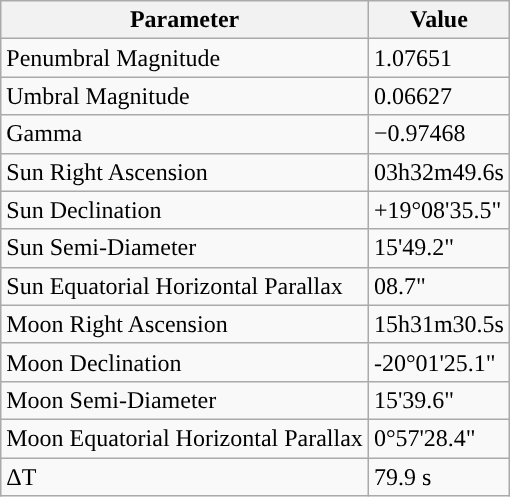<table class="wikitable">
<tr>
<th>Parameter</th>
<th>Value</th>
</tr>
<tr>
<td>Penumbral Magnitude</td>
<td>1.07651</td>
</tr>
<tr>
<td>Umbral Magnitude</td>
<td>0.06627</td>
</tr>
<tr>
<td>Gamma</td>
<td>−0.97468</td>
</tr>
<tr>
<td>Sun Right Ascension</td>
<td>03h32m49.6s</td>
</tr>
<tr>
<td>Sun Declination</td>
<td>+19°08'35.5"</td>
</tr>
<tr>
<td>Sun Semi-Diameter</td>
<td>15'49.2"</td>
</tr>
<tr>
<td>Sun Equatorial Horizontal Parallax</td>
<td>08.7"</td>
</tr>
<tr>
<td>Moon Right Ascension</td>
<td>15h31m30.5s</td>
</tr>
<tr>
<td>Moon Declination</td>
<td>-20°01'25.1"</td>
</tr>
<tr>
<td>Moon Semi-Diameter</td>
<td>15'39.6"</td>
</tr>
<tr>
<td>Moon Equatorial Horizontal Parallax</td>
<td>0°57'28.4"</td>
</tr>
<tr>
<td>ΔT</td>
<td>79.9 s</td>
</tr>
</table>
